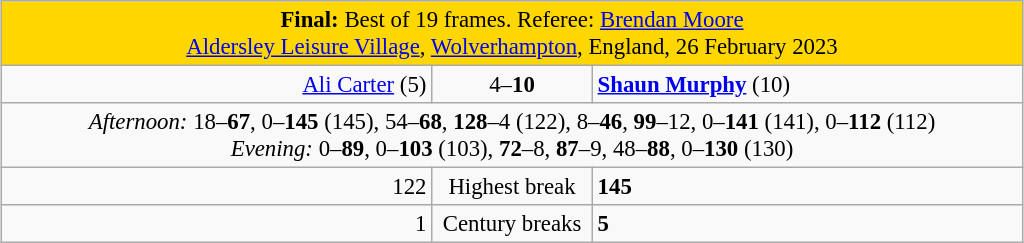<table class="wikitable" style="font-size: 95%; margin: 1em auto 1em auto;">
<tr>
<td colspan="3" align="center" bgcolor="#ffd700"><strong>Final:</strong> Best of 19 frames. Referee: <a href='#'>Brendan Moore</a> <br><a href='#'>Aldersley Leisure Village</a>, <a href='#'>Wolverhampton</a>, England, 26 February 2023</td>
</tr>
<tr>
<td width="280" align="right"><a href='#'>Ali Carter</a> (5)<br></td>
<td width="100" align="center">4–<strong>10</strong></td>
<td width="280"><strong><a href='#'>Shaun Murphy</a></strong> (10)<br></td>
</tr>
<tr>
<td colspan="3" align="center" style="font-size: 100%"><em>Afternoon:</em> 18–<strong>67</strong>, 0–<strong>145</strong> (145), 54–<strong>68</strong>, <strong>128</strong>–4 (122), 8–<strong>46</strong>, <strong>99</strong>–12, 0–<strong>141</strong> (141), 0–<strong>112</strong> (112) <br> <em>Evening:</em> 0–<strong>89</strong>, 0–<strong>103</strong> (103), <strong>72</strong>–8, <strong>87</strong>–9, 48–<strong>88</strong>, 0–<strong>130</strong> (130)</td>
</tr>
<tr>
<td align="right">122</td>
<td align="center">Highest break</td>
<td><strong>145</strong></td>
</tr>
<tr>
<td align="right">1</td>
<td align="center">Century breaks</td>
<td><strong>5</strong></td>
</tr>
</table>
